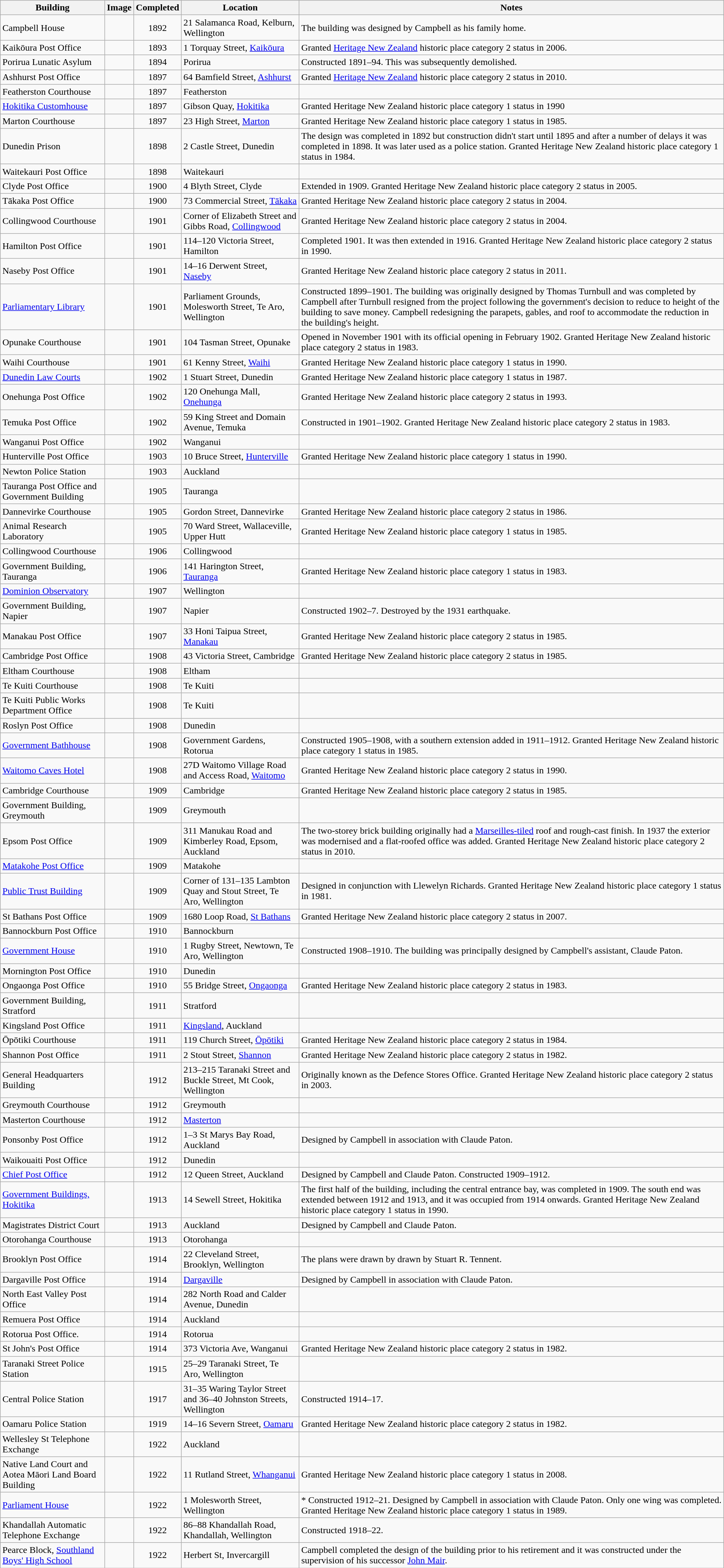<table class="wikitable">
<tr a>
<th>Building</th>
<th>Image</th>
<th>Completed</th>
<th>Location</th>
<th>Notes</th>
</tr>
<tr>
<td>Campbell House</td>
<td></td>
<td align=center>1892</td>
<td>21 Salamanca Road, Kelburn, Wellington</td>
<td>The building was designed by Campbell as his family home.</td>
</tr>
<tr>
<td>Kaikōura Post Office</td>
<td></td>
<td align=center>1893</td>
<td>1 Torquay Street, <a href='#'>Kaikōura</a></td>
<td>Granted <a href='#'>Heritage New Zealand</a> historic place category 2 status in 2006.</td>
</tr>
<tr>
<td>Porirua Lunatic Asylum </td>
<td></td>
<td align=center>1894</td>
<td>Porirua</td>
<td>Constructed 1891–94. This was subsequently demolished.</td>
</tr>
<tr>
<td>Ashhurst Post Office</td>
<td></td>
<td align=center>1897</td>
<td>64 Bamfield Street, <a href='#'>Ashhurst</a></td>
<td>Granted <a href='#'>Heritage New Zealand</a> historic place category 2 status in 2010.</td>
</tr>
<tr>
<td>Featherston Courthouse</td>
<td></td>
<td align=center>1897</td>
<td>Featherston</td>
<td></td>
</tr>
<tr>
<td><a href='#'>Hokitika Customhouse</a></td>
<td></td>
<td align=center>1897</td>
<td>Gibson Quay, <a href='#'>Hokitika</a></td>
<td>Granted Heritage New Zealand historic place category 1 status in 1990</td>
</tr>
<tr>
<td>Marton Courthouse</td>
<td></td>
<td align=center>1897</td>
<td>23 High Street, <a href='#'>Marton</a></td>
<td>Granted Heritage New Zealand historic place category 1 status in 1985.</td>
</tr>
<tr>
<td>Dunedin Prison</td>
<td></td>
<td align=center>1898</td>
<td>2 Castle Street, Dunedin</td>
<td>The design was completed in 1892 but construction didn't start until 1895 and after a number of delays it was  completed in 1898. It was later used as a police station. Granted Heritage New Zealand historic place category 1 status in 1984.</td>
</tr>
<tr>
<td>Waitekauri Post Office</td>
<td></td>
<td align=center>1898</td>
<td>Waitekauri</td>
<td></td>
</tr>
<tr>
<td>Clyde Post Office</td>
<td></td>
<td align=center>1900</td>
<td>4 Blyth Street, Clyde</td>
<td>Extended in 1909. Granted Heritage New Zealand historic place category 2 status in 2005.</td>
</tr>
<tr>
<td>Tākaka Post Office</td>
<td></td>
<td align=center>1900</td>
<td>73 Commercial Street, <a href='#'>Tākaka</a></td>
<td>Granted Heritage New Zealand historic place category 2 status in 2004.</td>
</tr>
<tr>
<td>Collingwood Courthouse</td>
<td></td>
<td align=center>1901</td>
<td>Corner of Elizabeth Street and Gibbs Road, <a href='#'>Collingwood</a></td>
<td>Granted Heritage New Zealand historic place category 2 status in 2004.</td>
</tr>
<tr>
<td>Hamilton Post Office</td>
<td></td>
<td align=center>1901</td>
<td>114–120 Victoria Street, Hamilton</td>
<td>Completed 1901. It was then extended in 1916. Granted Heritage New Zealand historic place category 2 status in 1990.</td>
</tr>
<tr>
<td>Naseby Post Office</td>
<td></td>
<td align=center>1901</td>
<td>14–16 Derwent Street, <a href='#'>Naseby</a></td>
<td>Granted Heritage New Zealand historic place category 2 status in 2011.</td>
</tr>
<tr>
<td><a href='#'>Parliamentary Library</a></td>
<td></td>
<td align=center>1901</td>
<td>Parliament Grounds, Molesworth Street, Te Aro, Wellington</td>
<td>Constructed 1899–1901. The building was originally designed by Thomas Turnbull and was completed by Campbell after Turnbull resigned from the project following the government's decision to reduce to height of the building to save money. Campbell redesigning the parapets, gables, and roof to accommodate the reduction in the building's height.</td>
</tr>
<tr>
<td>Opunake Courthouse </td>
<td></td>
<td align=center>1901</td>
<td>104 Tasman Street, Opunake</td>
<td>Opened in November 1901 with its official opening in February 1902. Granted Heritage New Zealand historic place category 2 status in 1983.</td>
</tr>
<tr>
<td>Waihi Courthouse</td>
<td></td>
<td align=center>1901</td>
<td>61 Kenny Street, <a href='#'>Waihi</a></td>
<td>Granted Heritage New Zealand historic place category 1 status in 1990.</td>
</tr>
<tr>
<td><a href='#'>Dunedin Law Courts</a></td>
<td></td>
<td align=center>1902</td>
<td>1 Stuart Street, Dunedin</td>
<td>Granted Heritage New Zealand historic place category 1 status in 1987.</td>
</tr>
<tr>
<td>Onehunga Post Office</td>
<td></td>
<td align=center>1902</td>
<td>120 Onehunga Mall, <a href='#'>Onehunga</a></td>
<td>Granted Heritage New Zealand historic place category 2 status in 1993.</td>
</tr>
<tr>
<td>Temuka Post Office </td>
<td></td>
<td align=center>1902</td>
<td>59 King Street and Domain Avenue, Temuka</td>
<td>Constructed in 1901–1902. Granted Heritage New Zealand historic place category 2 status in 1983.</td>
</tr>
<tr>
<td>Wanganui Post Office </td>
<td></td>
<td align=center>1902</td>
<td>Wanganui</td>
<td></td>
</tr>
<tr>
<td>Hunterville Post Office</td>
<td></td>
<td align=center>1903</td>
<td>10 Bruce Street, <a href='#'>Hunterville</a></td>
<td>Granted Heritage New Zealand historic place category 1 status in 1990.</td>
</tr>
<tr>
<td>Newton Police Station</td>
<td></td>
<td align=center>1903</td>
<td>Auckland</td>
<td></td>
</tr>
<tr>
<td>Tauranga Post Office and Government Building </td>
<td></td>
<td align=center>1905</td>
<td>Tauranga</td>
<td></td>
</tr>
<tr>
<td>Dannevirke Courthouse</td>
<td></td>
<td align=center>1905</td>
<td>Gordon Street, Dannevirke</td>
<td>Granted Heritage New Zealand historic place category 2 status in 1986.</td>
</tr>
<tr>
<td>Animal Research Laboratory </td>
<td></td>
<td align=center>1905</td>
<td>70 Ward Street, Wallaceville, Upper Hutt</td>
<td>Granted Heritage New Zealand historic place category 1 status in 1985.</td>
</tr>
<tr>
<td>Collingwood Courthouse </td>
<td></td>
<td align=center>1906</td>
<td>Collingwood</td>
<td></td>
</tr>
<tr>
<td>Government Building, Tauranga</td>
<td></td>
<td align=center>1906</td>
<td>141 Harington Street, <a href='#'>Tauranga</a></td>
<td>Granted Heritage New Zealand historic place category 1 status in 1983.</td>
</tr>
<tr>
<td><a href='#'>Dominion Observatory</a></td>
<td></td>
<td align=center>1907</td>
<td>Wellington</td>
<td></td>
</tr>
<tr>
<td>Government Building, Napier</td>
<td></td>
<td align=center>1907</td>
<td>Napier</td>
<td>Constructed 1902–7. Destroyed by the 1931 earthquake.</td>
</tr>
<tr>
<td>Manakau Post Office</td>
<td></td>
<td align=center>1907</td>
<td>33 Honi Taipua Street, <a href='#'>Manakau</a></td>
<td>Granted Heritage New Zealand historic place category 2 status in 1985.</td>
</tr>
<tr>
<td>Cambridge Post Office</td>
<td></td>
<td align=center>1908</td>
<td>43 Victoria Street, Cambridge</td>
<td>Granted Heritage New Zealand historic place category 2 status in 1985.</td>
</tr>
<tr>
<td>Eltham Courthouse</td>
<td></td>
<td align=center>1908</td>
<td>Eltham</td>
<td></td>
</tr>
<tr>
<td>Te Kuiti Courthouse</td>
<td></td>
<td align=center>1908</td>
<td>Te Kuiti</td>
<td></td>
</tr>
<tr>
<td>Te Kuiti Public Works Department Office</td>
<td></td>
<td align=center>1908</td>
<td>Te Kuiti</td>
<td></td>
</tr>
<tr>
<td>Roslyn Post Office</td>
<td></td>
<td align=center>1908</td>
<td>Dunedin</td>
<td></td>
</tr>
<tr>
<td><a href='#'>Government Bathhouse</a></td>
<td></td>
<td align=center>1908</td>
<td>Government Gardens, Rotorua</td>
<td>Constructed 1905–1908, with a southern extension added in 1911–1912. Granted Heritage New Zealand historic place category 1 status in 1985.</td>
</tr>
<tr>
<td><a href='#'>Waitomo Caves Hotel</a></td>
<td></td>
<td align=center>1908</td>
<td>27D Waitomo Village Road and Access Road, <a href='#'>Waitomo</a></td>
<td>Granted Heritage New Zealand historic place category 2 status in 1990.</td>
</tr>
<tr>
<td>Cambridge Courthouse</td>
<td></td>
<td align=center>1909</td>
<td>Cambridge</td>
<td>Granted Heritage New Zealand historic place category 2 status in 1985.</td>
</tr>
<tr>
<td>Government Building, Greymouth </td>
<td></td>
<td align=center>1909</td>
<td>Greymouth</td>
<td></td>
</tr>
<tr>
<td>Epsom Post Office</td>
<td></td>
<td align=center>1909</td>
<td>311 Manukau Road and Kimberley Road, Epsom, Auckland</td>
<td>The two-storey brick building originally had a <a href='#'>Marseilles-tiled</a> roof and rough-cast finish. In 1937 the exterior was modernised and a flat-roofed office was added. Granted Heritage New Zealand historic place category 2 status in 2010.</td>
</tr>
<tr>
<td><a href='#'>Matakohe Post Office</a></td>
<td></td>
<td align=center>1909</td>
<td>Matakohe</td>
<td></td>
</tr>
<tr>
<td><a href='#'>Public Trust Building</a></td>
<td></td>
<td align=center>1909</td>
<td>Corner of 131–135 Lambton Quay and Stout Street, Te Aro, Wellington</td>
<td>Designed in conjunction with Llewelyn Richards. Granted Heritage New Zealand historic place category 1 status in 1981.</td>
</tr>
<tr>
<td>St Bathans Post Office</td>
<td></td>
<td align=center>1909</td>
<td>1680 Loop Road, <a href='#'>St Bathans</a></td>
<td>Granted Heritage New Zealand historic place category 2 status in 2007.</td>
</tr>
<tr>
<td>Bannockburn Post Office</td>
<td></td>
<td align=center>1910</td>
<td>Bannockburn</td>
<td></td>
</tr>
<tr>
<td><a href='#'>Government House</a></td>
<td></td>
<td align=center>1910</td>
<td>1 Rugby Street, Newtown, Te Aro, Wellington</td>
<td>Constructed 1908–1910. The building was principally designed by Campbell's assistant, Claude Paton.</td>
</tr>
<tr>
<td>Mornington Post Office</td>
<td></td>
<td align="center">1910</td>
<td>Dunedin</td>
<td></td>
</tr>
<tr>
<td>Ongaonga Post Office</td>
<td></td>
<td align=center>1910</td>
<td>55 Bridge Street, <a href='#'>Ongaonga</a></td>
<td>Granted Heritage New Zealand historic place category 2 status in 1983.</td>
</tr>
<tr>
<td>Government Building, Stratford</td>
<td></td>
<td align=center>1911</td>
<td>Stratford</td>
<td></td>
</tr>
<tr>
<td>Kingsland Post Office</td>
<td></td>
<td align=center>1911</td>
<td><a href='#'>Kingsland</a>, Auckland</td>
<td></td>
</tr>
<tr>
<td>Ōpōtiki Courthouse</td>
<td></td>
<td align=center>1911</td>
<td>119 Church Street, <a href='#'>Ōpōtiki</a></td>
<td>Granted Heritage New Zealand historic place category 2 status in 1984.</td>
</tr>
<tr>
<td>Shannon Post Office</td>
<td></td>
<td align=center>1911</td>
<td>2 Stout Street, <a href='#'>Shannon</a></td>
<td>Granted Heritage New Zealand historic place category 2 status in 1982.</td>
</tr>
<tr>
<td>General Headquarters Building</td>
<td></td>
<td align=center>1912</td>
<td>213–215 Taranaki Street and Buckle Street, Mt Cook, Wellington</td>
<td>Originally known as the Defence Stores Office. Granted Heritage New Zealand historic place category 2 status in 2003.</td>
</tr>
<tr>
<td>Greymouth Courthouse</td>
<td></td>
<td align=center>1912</td>
<td>Greymouth</td>
<td></td>
</tr>
<tr>
<td>Masterton Courthouse</td>
<td></td>
<td align=center>1912</td>
<td><a href='#'>Masterton</a></td>
<td></td>
</tr>
<tr>
<td>Ponsonby Post Office</td>
<td></td>
<td align=center>1912</td>
<td>1–3 St Marys Bay Road, Auckland</td>
<td>Designed by Campbell in association with Claude Paton.</td>
</tr>
<tr>
<td>Waikouaiti Post Office</td>
<td></td>
<td align=center>1912</td>
<td>Dunedin</td>
<td></td>
</tr>
<tr>
<td><a href='#'>Chief Post Office</a></td>
<td></td>
<td align=center>1912</td>
<td>12 Queen Street, Auckland</td>
<td>Designed by Campbell and Claude Paton. Constructed 1909–1912.</td>
</tr>
<tr>
<td><a href='#'>Government Buildings, Hokitika</a></td>
<td></td>
<td align=center>1913</td>
<td>14 Sewell Street, Hokitika</td>
<td>The first half of the building, including the central entrance bay, was completed in 1909. The south end was extended between 1912 and 1913, and it was occupied from 1914 onwards. Granted Heritage New Zealand historic place category 1 status in 1990.</td>
</tr>
<tr>
<td>Magistrates District Court</td>
<td></td>
<td align=center>1913</td>
<td>Auckland</td>
<td>Designed by Campbell and Claude Paton.</td>
</tr>
<tr>
<td>Otorohanga Courthouse </td>
<td></td>
<td align=center>1913</td>
<td>Otorohanga</td>
<td></td>
</tr>
<tr>
<td>Brooklyn Post Office</td>
<td></td>
<td align=center>1914</td>
<td>22 Cleveland Street, Brooklyn, Wellington</td>
<td>The plans were drawn by drawn by Stuart R. Tennent.</td>
</tr>
<tr>
<td>Dargaville Post Office</td>
<td></td>
<td align=center>1914</td>
<td><a href='#'>Dargaville</a></td>
<td>Designed by Campbell in association with Claude Paton.</td>
</tr>
<tr>
<td>North East Valley Post Office</td>
<td></td>
<td align=center>1914</td>
<td>282 North Road and Calder Avenue, Dunedin</td>
<td></td>
</tr>
<tr>
<td>Remuera Post Office</td>
<td></td>
<td align=center>1914</td>
<td>Auckland</td>
<td></td>
</tr>
<tr>
<td>Rotorua Post Office.</td>
<td></td>
<td align=center>1914</td>
<td>Rotorua</td>
<td></td>
</tr>
<tr>
<td>St John's Post Office</td>
<td></td>
<td align=center>1914</td>
<td>373 Victoria Ave, Wanganui</td>
<td>Granted Heritage New Zealand historic place category 2 status in 1982.</td>
</tr>
<tr>
<td>Taranaki Street Police Station</td>
<td></td>
<td align=center>1915</td>
<td>25–29 Taranaki Street, Te Aro, Wellington</td>
<td></td>
</tr>
<tr>
<td>Central Police Station</td>
<td></td>
<td align=center>1917</td>
<td>31–35 Waring Taylor Street and 36–40 Johnston Streets, Wellington</td>
<td>Constructed 1914–17.</td>
</tr>
<tr>
<td>Oamaru Police Station</td>
<td></td>
<td align=center>1919</td>
<td>14–16 Severn Street, <a href='#'>Oamaru</a></td>
<td>Granted Heritage New Zealand historic place category 2 status in 1982.</td>
</tr>
<tr>
<td>Wellesley St Telephone Exchange</td>
<td></td>
<td align=center>1922</td>
<td>Auckland</td>
<td></td>
</tr>
<tr>
<td>Native Land Court and Aotea Māori Land Board Building</td>
<td></td>
<td align=center>1922</td>
<td>11 Rutland Street, <a href='#'>Whanganui</a></td>
<td>Granted Heritage New Zealand historic place category 1 status in 2008.</td>
</tr>
<tr>
<td><a href='#'>Parliament House</a></td>
<td></td>
<td align=center>1922</td>
<td>1 Molesworth Street, Wellington</td>
<td>* Constructed 1912–21. Designed by Campbell in association with Claude Paton. Only one wing was completed. Granted Heritage New Zealand historic place category 1 status in 1989.</td>
</tr>
<tr>
<td>Khandallah Automatic Telephone Exchange</td>
<td></td>
<td align=center>1922</td>
<td>86–88 Khandallah Road, Khandallah, Wellington</td>
<td>Constructed 1918–22.</td>
</tr>
<tr>
<td>Pearce Block, <a href='#'>Southland Boys' High School</a></td>
<td></td>
<td align=center>1922</td>
<td>Herbert St, Invercargill</td>
<td>Campbell completed the design of the building prior to his retirement and it was constructed under the supervision of his successor <a href='#'>John Mair</a>.</td>
</tr>
</table>
